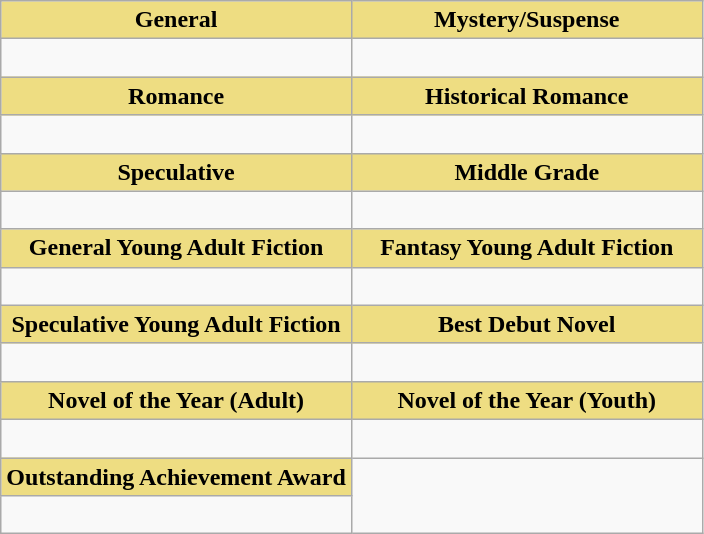<table class=wikitable>
<tr>
<th style="background:#EEDD82; width:50%">General</th>
<th style="background:#EEDD82; width:50%">Mystery/Suspense</th>
</tr>
<tr>
<td valign="top"><br></td>
<td valign="top"><br></td>
</tr>
<tr>
<th style="background:#EEDD82">Romance</th>
<th style="background:#EEDD82">Historical Romance</th>
</tr>
<tr>
<td valign="top"><br></td>
<td valign="top"><br></td>
</tr>
<tr>
<th style="background:#EEDD82">Speculative</th>
<th style="background:#EEDD82">Middle Grade</th>
</tr>
<tr>
<td valign="top"><br></td>
<td valign="top"><br></td>
</tr>
<tr>
<th style="background:#EEDD82">General Young Adult Fiction</th>
<th style="background:#EEDD82">Fantasy Young Adult Fiction</th>
</tr>
<tr>
<td valign="top"><br></td>
<td valign="top"><br></td>
</tr>
<tr>
<th style="background:#EEDD82">Speculative Young Adult Fiction</th>
<th style="background:#EEDD82">Best Debut Novel</th>
</tr>
<tr>
<td valign="top"><br></td>
<td valign="top"><br></td>
</tr>
<tr>
<th style="background:#EEDD82">Novel of the Year (Adult)</th>
<th style="background:#EEDD82">Novel of the Year (Youth)</th>
</tr>
<tr>
<td valign="top"><br></td>
<td valign="top"><br></td>
</tr>
<tr>
<th style="background:#EEDD82">Outstanding Achievement Award</th>
</tr>
<tr>
<td valign="top"><br></td>
</tr>
</table>
